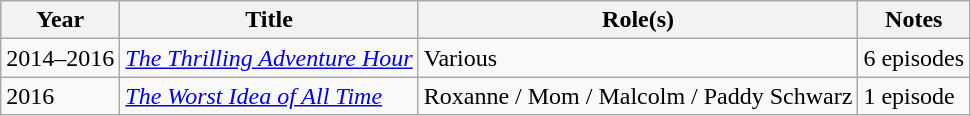<table class="wikitable sortable">
<tr>
<th>Year</th>
<th>Title</th>
<th>Role(s)</th>
<th class="unsortable">Notes</th>
</tr>
<tr>
<td>2014–2016</td>
<td><em><a href='#'>The Thrilling Adventure Hour</a></em></td>
<td>Various</td>
<td>6 episodes</td>
</tr>
<tr>
<td>2016</td>
<td><em><a href='#'>The Worst Idea of All Time</a></em></td>
<td>Roxanne / Mom / Malcolm / Paddy Schwarz</td>
<td>1 episode</td>
</tr>
</table>
